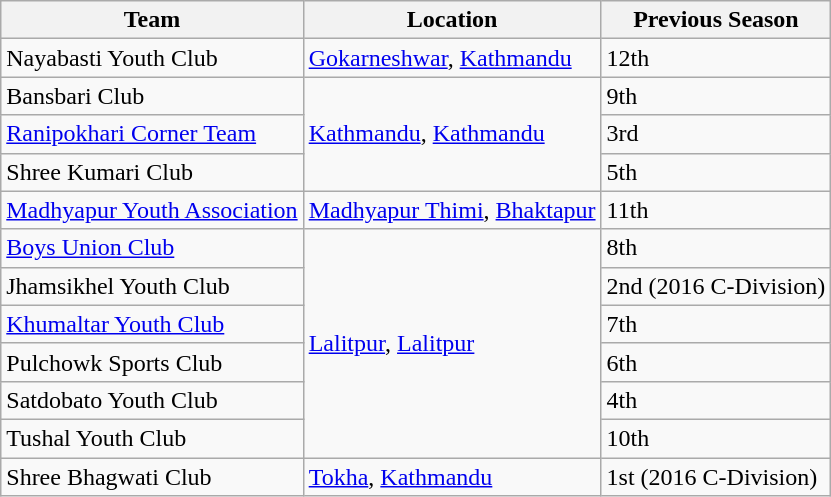<table class="wikitable sortable">
<tr>
<th>Team</th>
<th>Location</th>
<th>Previous Season</th>
</tr>
<tr>
<td>Nayabasti Youth Club</td>
<td><a href='#'>Gokarneshwar</a>, <a href='#'>Kathmandu</a></td>
<td>12th</td>
</tr>
<tr>
<td>Bansbari Club</td>
<td rowspan="3"><a href='#'>Kathmandu</a>, <a href='#'>Kathmandu</a></td>
<td>9th</td>
</tr>
<tr>
<td><a href='#'>Ranipokhari Corner Team</a></td>
<td>3rd</td>
</tr>
<tr>
<td>Shree Kumari Club</td>
<td>5th</td>
</tr>
<tr>
<td><a href='#'>Madhyapur Youth Association</a></td>
<td><a href='#'>Madhyapur Thimi</a>, <a href='#'>Bhaktapur</a></td>
<td>11th</td>
</tr>
<tr>
<td><a href='#'>Boys Union Club</a></td>
<td rowspan="6"><a href='#'>Lalitpur</a>, <a href='#'>Lalitpur</a></td>
<td>8th</td>
</tr>
<tr>
<td>Jhamsikhel Youth Club</td>
<td>2nd (2016 C-Division)</td>
</tr>
<tr>
<td><a href='#'>Khumaltar Youth Club</a></td>
<td>7th</td>
</tr>
<tr>
<td>Pulchowk Sports Club</td>
<td>6th</td>
</tr>
<tr>
<td>Satdobato Youth Club</td>
<td>4th</td>
</tr>
<tr>
<td>Tushal Youth Club</td>
<td>10th</td>
</tr>
<tr>
<td>Shree Bhagwati Club</td>
<td><a href='#'>Tokha</a>, <a href='#'>Kathmandu</a></td>
<td>1st (2016 C-Division)</td>
</tr>
</table>
